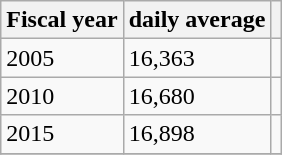<table class="wikitable">
<tr>
<th>Fiscal year</th>
<th>daily average</th>
<th></th>
</tr>
<tr>
<td>2005</td>
<td>16,363</td>
<td></td>
</tr>
<tr>
<td>2010</td>
<td>16,680</td>
<td></td>
</tr>
<tr>
<td>2015</td>
<td>16,898</td>
<td></td>
</tr>
<tr>
</tr>
</table>
